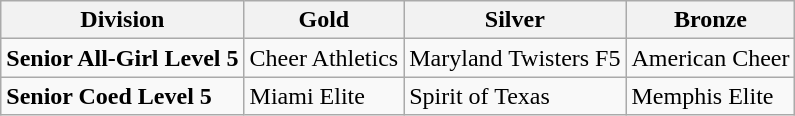<table class="wikitable">
<tr>
<th><strong>Division</strong></th>
<th><strong>Gold</strong></th>
<th><strong>Silver</strong></th>
<th><strong>Bronze</strong></th>
</tr>
<tr>
<td><strong>Senior All-Girl Level 5</strong></td>
<td>Cheer Athletics</td>
<td>Maryland Twisters F5</td>
<td>American Cheer</td>
</tr>
<tr>
<td><strong>Senior Coed Level 5</strong></td>
<td>Miami Elite</td>
<td>Spirit of Texas</td>
<td>Memphis Elite</td>
</tr>
</table>
